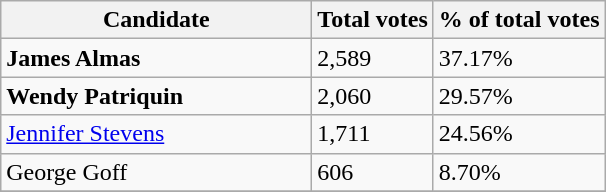<table class="wikitable">
<tr>
<th bgcolor="#DDDDFF" width="200px">Candidate</th>
<th bgcolor="#DDDDFF">Total votes</th>
<th bgcolor="#DDDDFF">% of total votes</th>
</tr>
<tr>
<td><strong>James Almas</strong></td>
<td>2,589</td>
<td>37.17%</td>
</tr>
<tr>
<td><strong>Wendy Patriquin</strong></td>
<td>2,060</td>
<td>29.57%</td>
</tr>
<tr>
<td><a href='#'>Jennifer Stevens</a></td>
<td>1,711</td>
<td>24.56%</td>
</tr>
<tr>
<td>George Goff</td>
<td>606</td>
<td>8.70%</td>
</tr>
<tr>
</tr>
</table>
